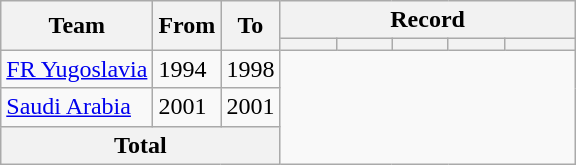<table class="wikitable" style="text-align:center">
<tr>
<th rowspan="2">Team</th>
<th rowspan="2">From</th>
<th rowspan="2">To</th>
<th colspan="5">Record</th>
</tr>
<tr>
<th width="30"></th>
<th width="30"></th>
<th width="30"></th>
<th width="30"></th>
<th width="40"></th>
</tr>
<tr>
<td align="left"><a href='#'>FR Yugoslavia</a></td>
<td align="left">1994</td>
<td align="left">1998<br></td>
</tr>
<tr>
<td align="left"><a href='#'>Saudi Arabia</a></td>
<td align="left">2001</td>
<td align="left">2001<br></td>
</tr>
<tr>
<th colspan="3">Total<br></th>
</tr>
</table>
